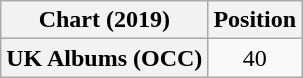<table class="wikitable plainrowheaders" style="text-align:center">
<tr>
<th scope="col">Chart (2019)</th>
<th scope="col">Position</th>
</tr>
<tr>
<th scope="row">UK Albums (OCC)</th>
<td>40</td>
</tr>
</table>
